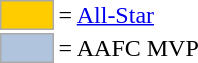<table>
<tr>
<td style="background-color:#FFCC00; border:1px solid #aaaaaa; width:2em;"></td>
<td>= <a href='#'>All-Star</a></td>
</tr>
<tr>
<td style="background-color:lightsteelblue; border:1px solid #aaaaaa; width:2em;"></td>
<td>= AAFC MVP</td>
</tr>
</table>
